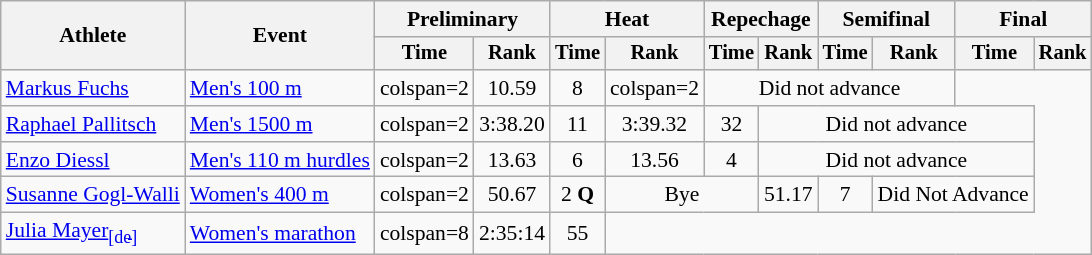<table class="wikitable" style="font-size:90%">
<tr>
<th rowspan=2>Athlete</th>
<th rowspan=2>Event</th>
<th colspan=2>Preliminary</th>
<th colspan=2>Heat</th>
<th colspan=2>Repechage</th>
<th colspan=2>Semifinal</th>
<th colspan=2>Final</th>
</tr>
<tr style=font-size:95%>
<th>Time</th>
<th>Rank</th>
<th>Time</th>
<th>Rank</th>
<th>Time</th>
<th>Rank</th>
<th>Time</th>
<th>Rank</th>
<th>Time</th>
<th>Rank</th>
</tr>
<tr align=center>
<td align=left><a href='#'>Markus Fuchs</a></td>
<td align=left><a href='#'>Men's 100 m</a></td>
<td>colspan=2 </td>
<td>10.59</td>
<td>8</td>
<td>colspan=2 </td>
<td colspan=4>Did not advance</td>
</tr>
<tr align=center>
<td align=left><a href='#'>Raphael Pallitsch</a></td>
<td align=left><a href='#'>Men's 1500 m</a></td>
<td>colspan=2 </td>
<td>3:38.20</td>
<td>11</td>
<td>3:39.32</td>
<td>32</td>
<td colspan=4>Did not advance</td>
</tr>
<tr align=center>
<td align=left><a href='#'>Enzo Diessl</a></td>
<td align=left><a href='#'>Men's 110 m hurdles</a></td>
<td>colspan=2 </td>
<td>13.63</td>
<td>6</td>
<td>13.56</td>
<td>4</td>
<td colspan=4>Did not advance</td>
</tr>
<tr align=center>
<td align=left><a href='#'>Susanne Gogl-Walli</a></td>
<td align=left><a href='#'>Women's 400 m</a></td>
<td>colspan=2 </td>
<td>50.67 <strong></strong></td>
<td>2 <strong>Q</strong></td>
<td colspan=2>Bye</td>
<td>51.17</td>
<td>7</td>
<td colspan=2>Did Not Advance</td>
</tr>
<tr align=center>
<td align=left><a href='#'>Julia Mayer</a><a href='#'><sub>[de]</sub></a></td>
<td align=left><a href='#'>Women's marathon</a></td>
<td>colspan=8 </td>
<td>2:35:14</td>
<td>55</td>
</tr>
</table>
